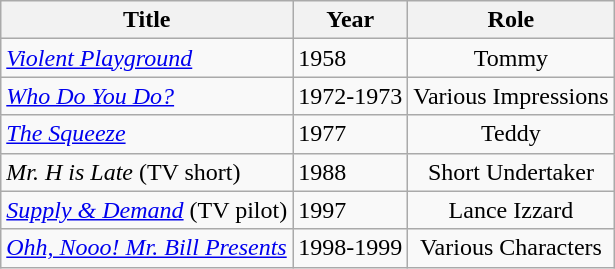<table class="wikitable">
<tr>
<th>Title</th>
<th>Year</th>
<th>Role</th>
</tr>
<tr>
<td><em><a href='#'>Violent Playground</a></em></td>
<td>1958</td>
<td align=center>Tommy</td>
</tr>
<tr>
<td><em><a href='#'>Who Do You Do?</a></em></td>
<td>1972-1973</td>
<td align=center>Various Impressions</td>
</tr>
<tr>
<td><em><a href='#'>The Squeeze</a></em></td>
<td>1977</td>
<td align=center>Teddy</td>
</tr>
<tr>
<td><em>Mr. H is Late</em> (TV short)</td>
<td>1988</td>
<td align=center>Short Undertaker</td>
</tr>
<tr>
<td><em><a href='#'>Supply & Demand</a></em> (TV pilot)</td>
<td>1997</td>
<td align=center>Lance Izzard</td>
</tr>
<tr>
<td><em><a href='#'>Ohh, Nooo! Mr. Bill Presents</a></em></td>
<td>1998-1999</td>
<td align=center>Various Characters</td>
</tr>
</table>
